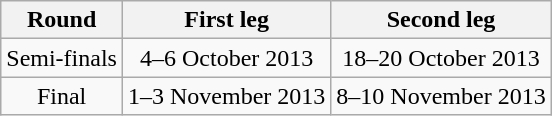<table class="wikitable" style="text-align:center">
<tr>
<th>Round</th>
<th>First leg</th>
<th>Second leg</th>
</tr>
<tr>
<td>Semi-finals</td>
<td>4–6 October 2013</td>
<td>18–20 October 2013</td>
</tr>
<tr>
<td>Final</td>
<td>1–3 November 2013</td>
<td>8–10 November 2013</td>
</tr>
</table>
